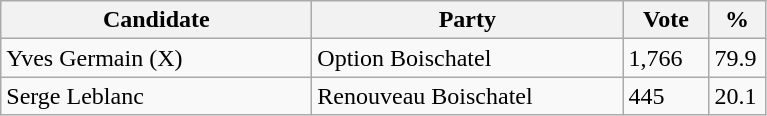<table class="wikitable">
<tr>
<th bgcolor="#DDDDFF" width="200px">Candidate</th>
<th bgcolor="#DDDDFF" width="200px">Party</th>
<th bgcolor="#DDDDFF" width="50px">Vote</th>
<th bgcolor="#DDDDFF" width="30px">%</th>
</tr>
<tr>
<td>Yves Germain (X)</td>
<td>Option Boischatel</td>
<td>1,766</td>
<td>79.9</td>
</tr>
<tr>
<td>Serge Leblanc</td>
<td>Renouveau Boischatel</td>
<td>445</td>
<td>20.1</td>
</tr>
</table>
